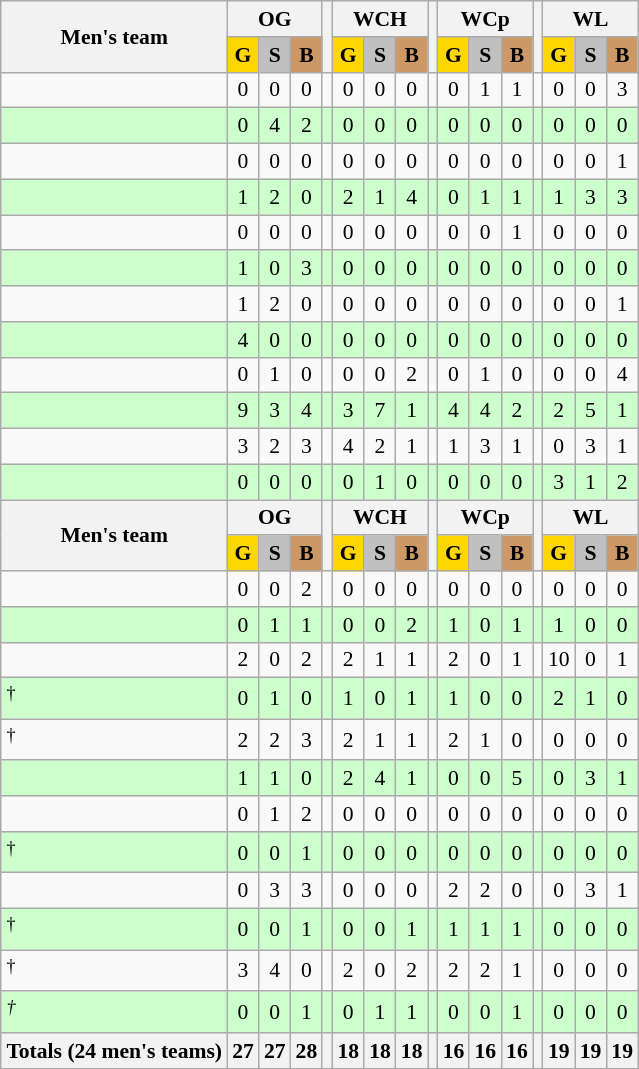<table class="wikitable sortable" style="text-align: center; font-size: 90%; margin-left: 1em;">
<tr>
<th rowspan="2">Men's team</th>
<th colspan="3">OG</th>
<th rowspan="2" class="unsortable"></th>
<th colspan="3">WCH</th>
<th rowspan="2" class="unsortable"></th>
<th colspan="3">WCp</th>
<th rowspan="2" class="unsortable"></th>
<th colspan="3">WL</th>
</tr>
<tr>
<th style="background-color: gold;">G</th>
<th style="background-color: silver;">S</th>
<th style="background-color: #cc9966;">B</th>
<th style="background-color: gold;">G</th>
<th style="background-color: silver;">S</th>
<th style="background-color: #cc9966;">B</th>
<th style="background-color: gold;">G</th>
<th style="background-color: silver;">S</th>
<th style="background-color: #cc9966;">B</th>
<th style="background-color: gold;">G</th>
<th style="background-color: silver;">S</th>
<th style="background-color: #cc9966;">B</th>
</tr>
<tr>
<td style="text-align: left;"></td>
<td>0</td>
<td>0</td>
<td>0</td>
<td></td>
<td>0</td>
<td>0</td>
<td>0</td>
<td></td>
<td>0</td>
<td>1</td>
<td>1</td>
<td></td>
<td>0</td>
<td>0</td>
<td>3</td>
</tr>
<tr style="background-color: #ccffcc;">
<td style="text-align: left;"></td>
<td>0</td>
<td>4</td>
<td>2</td>
<td></td>
<td>0</td>
<td>0</td>
<td>0</td>
<td></td>
<td>0</td>
<td>0</td>
<td>0</td>
<td></td>
<td>0</td>
<td>0</td>
<td>0</td>
</tr>
<tr>
<td style="text-align: left;"></td>
<td>0</td>
<td>0</td>
<td>0</td>
<td></td>
<td>0</td>
<td>0</td>
<td>0</td>
<td></td>
<td>0</td>
<td>0</td>
<td>0</td>
<td></td>
<td>0</td>
<td>0</td>
<td>1</td>
</tr>
<tr style="background-color: #ccffcc;">
<td style="text-align: left;"></td>
<td>1</td>
<td>2</td>
<td>0</td>
<td></td>
<td>2</td>
<td>1</td>
<td>4</td>
<td></td>
<td>0</td>
<td>1</td>
<td>1</td>
<td></td>
<td>1</td>
<td>3</td>
<td>3</td>
</tr>
<tr>
<td style="text-align: left;"></td>
<td>0</td>
<td>0</td>
<td>0</td>
<td></td>
<td>0</td>
<td>0</td>
<td>0</td>
<td></td>
<td>0</td>
<td>0</td>
<td>1</td>
<td></td>
<td>0</td>
<td>0</td>
<td>0</td>
</tr>
<tr style="background-color: #ccffcc;">
<td style="text-align: left;"></td>
<td>1</td>
<td>0</td>
<td>3</td>
<td></td>
<td>0</td>
<td>0</td>
<td>0</td>
<td></td>
<td>0</td>
<td>0</td>
<td>0</td>
<td></td>
<td>0</td>
<td>0</td>
<td>0</td>
</tr>
<tr>
<td style="text-align: left;"></td>
<td>1</td>
<td>2</td>
<td>0</td>
<td></td>
<td>0</td>
<td>0</td>
<td>0</td>
<td></td>
<td>0</td>
<td>0</td>
<td>0</td>
<td></td>
<td>0</td>
<td>0</td>
<td>1</td>
</tr>
<tr style="background-color: #ccffcc;">
<td style="text-align: left;"></td>
<td>4</td>
<td>0</td>
<td>0</td>
<td></td>
<td>0</td>
<td>0</td>
<td>0</td>
<td></td>
<td>0</td>
<td>0</td>
<td>0</td>
<td></td>
<td>0</td>
<td>0</td>
<td>0</td>
</tr>
<tr>
<td style="text-align: left;"></td>
<td>0</td>
<td>1</td>
<td>0</td>
<td></td>
<td>0</td>
<td>0</td>
<td>2</td>
<td></td>
<td>0</td>
<td>1</td>
<td>0</td>
<td></td>
<td>0</td>
<td>0</td>
<td>4</td>
</tr>
<tr style="background-color: #ccffcc;">
<td style="text-align: left;"></td>
<td>9</td>
<td>3</td>
<td>4</td>
<td></td>
<td>3</td>
<td>7</td>
<td>1</td>
<td></td>
<td>4</td>
<td>4</td>
<td>2</td>
<td></td>
<td>2</td>
<td>5</td>
<td>1</td>
</tr>
<tr>
<td style="text-align: left;"></td>
<td>3</td>
<td>2</td>
<td>3</td>
<td></td>
<td>4</td>
<td>2</td>
<td>1</td>
<td></td>
<td>1</td>
<td>3</td>
<td>1</td>
<td></td>
<td>0</td>
<td>3</td>
<td>1</td>
</tr>
<tr style="background-color: #ccffcc;">
<td style="text-align: left;"></td>
<td>0</td>
<td>0</td>
<td>0</td>
<td></td>
<td>0</td>
<td>1</td>
<td>0</td>
<td></td>
<td>0</td>
<td>0</td>
<td>0</td>
<td></td>
<td>3</td>
<td>1</td>
<td>2</td>
</tr>
<tr>
<th rowspan="2" data-sort-value="N">Men's team</th>
<th colspan="3">OG</th>
<th rowspan="2"></th>
<th colspan="3">WCH</th>
<th rowspan="2"></th>
<th colspan="3">WCp</th>
<th rowspan="2"></th>
<th colspan="3">WL</th>
</tr>
<tr>
<th style="background-color: gold;">G</th>
<th style="background-color: silver;">S</th>
<th style="background-color: #cc9966;">B</th>
<th style="background-color: gold;">G</th>
<th style="background-color: silver;">S</th>
<th style="background-color: #cc9966;">B</th>
<th style="background-color: gold;">G</th>
<th style="background-color: silver;">S</th>
<th style="background-color: #cc9966;">B</th>
<th style="background-color: gold;">G</th>
<th style="background-color: silver;">S</th>
<th style="background-color: #cc9966;">B</th>
</tr>
<tr>
<td style="text-align: left;"></td>
<td>0</td>
<td>0</td>
<td>2</td>
<td></td>
<td>0</td>
<td>0</td>
<td>0</td>
<td></td>
<td>0</td>
<td>0</td>
<td>0</td>
<td></td>
<td>0</td>
<td>0</td>
<td>0</td>
</tr>
<tr style="background-color: #ccffcc;">
<td style="text-align: left;"></td>
<td>0</td>
<td>1</td>
<td>1</td>
<td></td>
<td>0</td>
<td>0</td>
<td>2</td>
<td></td>
<td>1</td>
<td>0</td>
<td>1</td>
<td></td>
<td>1</td>
<td>0</td>
<td>0</td>
</tr>
<tr>
<td style="text-align: left;"></td>
<td>2</td>
<td>0</td>
<td>2</td>
<td></td>
<td>2</td>
<td>1</td>
<td>1</td>
<td></td>
<td>2</td>
<td>0</td>
<td>1</td>
<td></td>
<td>10</td>
<td>0</td>
<td>1</td>
</tr>
<tr style="background-color: #ccffcc;">
<td style="text-align: left;"><em></em><sup>†</sup></td>
<td>0</td>
<td>1</td>
<td>0</td>
<td></td>
<td>1</td>
<td>0</td>
<td>1</td>
<td></td>
<td>1</td>
<td>0</td>
<td>0</td>
<td></td>
<td>2</td>
<td>1</td>
<td>0</td>
</tr>
<tr>
<td style="text-align: left;"><em></em><sup>†</sup></td>
<td>2</td>
<td>2</td>
<td>3</td>
<td></td>
<td>2</td>
<td>1</td>
<td>1</td>
<td></td>
<td>2</td>
<td>1</td>
<td>0</td>
<td></td>
<td>0</td>
<td>0</td>
<td>0</td>
</tr>
<tr style="background-color: #ccffcc;">
<td style="text-align: left;"></td>
<td>1</td>
<td>1</td>
<td>0</td>
<td></td>
<td>2</td>
<td>4</td>
<td>1</td>
<td></td>
<td>0</td>
<td>0</td>
<td>5</td>
<td></td>
<td>0</td>
<td>3</td>
<td>1</td>
</tr>
<tr>
<td style="text-align: left;"></td>
<td>0</td>
<td>1</td>
<td>2</td>
<td></td>
<td>0</td>
<td>0</td>
<td>0</td>
<td></td>
<td>0</td>
<td>0</td>
<td>0</td>
<td></td>
<td>0</td>
<td>0</td>
<td>0</td>
</tr>
<tr style="background-color: #ccffcc;">
<td style="text-align: left;"><em></em><sup>†</sup></td>
<td>0</td>
<td>0</td>
<td>1</td>
<td></td>
<td>0</td>
<td>0</td>
<td>0</td>
<td></td>
<td>0</td>
<td>0</td>
<td>0</td>
<td></td>
<td>0</td>
<td>0</td>
<td>0</td>
</tr>
<tr>
<td style="text-align: left;"></td>
<td>0</td>
<td>3</td>
<td>3</td>
<td></td>
<td>0</td>
<td>0</td>
<td>0</td>
<td></td>
<td>2</td>
<td>2</td>
<td>0</td>
<td></td>
<td>0</td>
<td>3</td>
<td>1</td>
</tr>
<tr style="background-color: #ccffcc;">
<td style="text-align: left;"><em></em><sup>†</sup></td>
<td>0</td>
<td>0</td>
<td>1</td>
<td></td>
<td>0</td>
<td>0</td>
<td>1</td>
<td></td>
<td>1</td>
<td>1</td>
<td>1</td>
<td></td>
<td>0</td>
<td>0</td>
<td>0</td>
</tr>
<tr>
<td style="text-align: left;"><em></em><sup>†</sup></td>
<td>3</td>
<td>4</td>
<td>0</td>
<td></td>
<td>2</td>
<td>0</td>
<td>2</td>
<td></td>
<td>2</td>
<td>2</td>
<td>1</td>
<td></td>
<td>0</td>
<td>0</td>
<td>0</td>
</tr>
<tr style="background-color: #ccffcc;">
<td style="text-align: left;" data-sort-value="Yugoslavia, FR"><em><sup>†</sup></em></td>
<td>0</td>
<td>0</td>
<td>1</td>
<td></td>
<td>0</td>
<td>1</td>
<td>1</td>
<td></td>
<td>0</td>
<td>0</td>
<td>1</td>
<td></td>
<td>0</td>
<td>0</td>
<td>0</td>
</tr>
<tr>
<th>Totals (24 men's teams)</th>
<th>27</th>
<th>27</th>
<th>28</th>
<th></th>
<th>18</th>
<th>18</th>
<th>18</th>
<th></th>
<th>16</th>
<th>16</th>
<th>16</th>
<th></th>
<th>19</th>
<th>19</th>
<th>19</th>
</tr>
</table>
